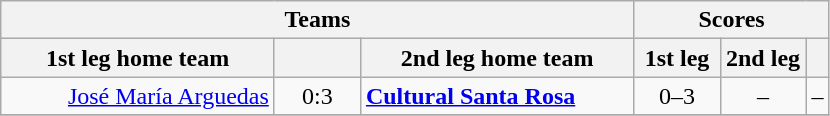<table class="wikitable" style="text-align: center;">
<tr>
<th colspan=3>Teams</th>
<th colspan=3>Scores</th>
</tr>
<tr>
<th width="175">1st leg home team</th>
<th width="50"></th>
<th width="175">2nd leg home team</th>
<th width="50">1st leg</th>
<th width="50">2nd leg</th>
<th></th>
</tr>
<tr>
<td align=right><a href='#'>José María Arguedas</a></td>
<td>0:3</td>
<td align=left><strong><a href='#'>Cultural Santa Rosa</a></strong></td>
<td>0–3</td>
<td>–</td>
<td>–</td>
</tr>
<tr>
</tr>
</table>
